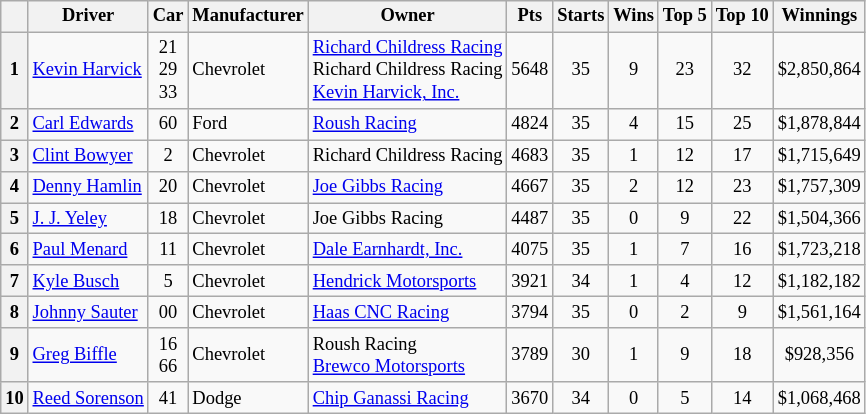<table class="wikitable" style="font-size:77%; text-align:center">
<tr valign="center">
<th valign="middle"></th>
<th valign="middle">Driver</th>
<th valign="middle">Car</th>
<th valign="middle">Manufacturer</th>
<th valign="middle">Owner</th>
<th valign="middle">Pts</th>
<th valign="middle">Starts</th>
<th valign="middle">Wins</th>
<th valign="middle">Top 5</th>
<th valign="middle">Top 10</th>
<th valign="middle">Winnings</th>
</tr>
<tr>
<th>1</th>
<td align="left"><a href='#'>Kevin Harvick</a></td>
<td>21<br>29<br>33</td>
<td align="left">Chevrolet</td>
<td align="left"><a href='#'>Richard Childress Racing</a><br>Richard Childress Racing<br><a href='#'>Kevin Harvick, Inc.</a></td>
<td>5648</td>
<td>35</td>
<td>9</td>
<td>23</td>
<td>32</td>
<td>$2,850,864</td>
</tr>
<tr>
<th>2</th>
<td align="left"><a href='#'>Carl Edwards</a></td>
<td>60</td>
<td align="left">Ford</td>
<td align="left"><a href='#'>Roush Racing</a></td>
<td>4824</td>
<td>35</td>
<td>4</td>
<td>15</td>
<td>25</td>
<td>$1,878,844</td>
</tr>
<tr>
<th>3</th>
<td align="left"><a href='#'>Clint Bowyer</a></td>
<td>2</td>
<td align="left">Chevrolet</td>
<td align="left">Richard Childress Racing</td>
<td>4683</td>
<td>35</td>
<td>1</td>
<td>12</td>
<td>17</td>
<td>$1,715,649</td>
</tr>
<tr>
<th>4</th>
<td align="left"><a href='#'>Denny Hamlin</a></td>
<td>20</td>
<td align="left">Chevrolet</td>
<td align="left"><a href='#'>Joe Gibbs Racing</a></td>
<td>4667</td>
<td>35</td>
<td>2</td>
<td>12</td>
<td>23</td>
<td>$1,757,309</td>
</tr>
<tr>
<th>5</th>
<td align="left"><a href='#'>J. J. Yeley</a></td>
<td>18</td>
<td align="left">Chevrolet</td>
<td align="left">Joe Gibbs Racing</td>
<td>4487</td>
<td>35</td>
<td>0</td>
<td>9</td>
<td>22</td>
<td>$1,504,366</td>
</tr>
<tr>
<th>6</th>
<td align="left"><a href='#'>Paul Menard</a></td>
<td>11</td>
<td align="left">Chevrolet</td>
<td align="left"><a href='#'>Dale Earnhardt, Inc.</a></td>
<td>4075</td>
<td>35</td>
<td>1</td>
<td>7</td>
<td>16</td>
<td>$1,723,218</td>
</tr>
<tr>
<th>7</th>
<td align="left"><a href='#'>Kyle Busch</a></td>
<td>5</td>
<td align="left">Chevrolet</td>
<td align="left"><a href='#'>Hendrick Motorsports</a></td>
<td>3921</td>
<td>34</td>
<td>1</td>
<td>4</td>
<td>12</td>
<td>$1,182,182</td>
</tr>
<tr>
<th>8</th>
<td align="left"><a href='#'>Johnny Sauter</a></td>
<td>00</td>
<td align="left">Chevrolet</td>
<td align="left"><a href='#'>Haas CNC Racing</a></td>
<td>3794</td>
<td>35</td>
<td>0</td>
<td>2</td>
<td>9</td>
<td>$1,561,164</td>
</tr>
<tr>
<th>9</th>
<td align="left"><a href='#'>Greg Biffle</a></td>
<td>16<br>66</td>
<td align="left">Chevrolet</td>
<td align="left">Roush Racing<br><a href='#'>Brewco Motorsports</a></td>
<td>3789</td>
<td>30</td>
<td>1</td>
<td>9</td>
<td>18</td>
<td>$928,356</td>
</tr>
<tr>
<th>10</th>
<td align="left"><a href='#'>Reed Sorenson</a></td>
<td>41</td>
<td align="left">Dodge</td>
<td align="left"><a href='#'>Chip Ganassi Racing</a></td>
<td>3670</td>
<td>34</td>
<td>0</td>
<td>5</td>
<td>14</td>
<td>$1,068,468</td>
</tr>
</table>
